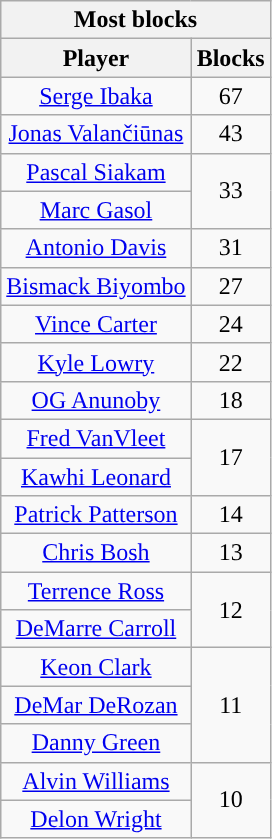<table class="wikitable sortable" style="text-align:center">
<tr>
<th colspan="2">Most blocks</th>
</tr>
<tr>
<th>Player</th>
<th>Blocks</th>
</tr>
<tr>
<td><a href='#'>Serge Ibaka</a></td>
<td>67</td>
</tr>
<tr>
<td><a href='#'>Jonas Valančiūnas</a></td>
<td>43</td>
</tr>
<tr>
<td><a href='#'>Pascal Siakam</a></td>
<td rowspan=2>33</td>
</tr>
<tr>
<td><a href='#'>Marc Gasol</a></td>
</tr>
<tr>
<td><a href='#'>Antonio Davis</a></td>
<td>31</td>
</tr>
<tr>
<td><a href='#'>Bismack Biyombo</a></td>
<td>27</td>
</tr>
<tr>
<td><a href='#'>Vince Carter</a></td>
<td>24</td>
</tr>
<tr>
<td><a href='#'>Kyle Lowry</a></td>
<td>22</td>
</tr>
<tr>
<td><a href='#'>OG Anunoby</a></td>
<td>18</td>
</tr>
<tr>
<td><a href='#'>Fred VanVleet</a></td>
<td rowspan=2>17</td>
</tr>
<tr>
<td><a href='#'>Kawhi Leonard</a></td>
</tr>
<tr>
<td><a href='#'>Patrick Patterson</a></td>
<td>14</td>
</tr>
<tr>
<td><a href='#'>Chris Bosh</a></td>
<td>13</td>
</tr>
<tr>
<td><a href='#'>Terrence Ross</a></td>
<td rowspan=2>12</td>
</tr>
<tr>
<td><a href='#'>DeMarre Carroll</a></td>
</tr>
<tr>
<td><a href='#'>Keon Clark</a></td>
<td rowspan=3>11</td>
</tr>
<tr>
<td><a href='#'>DeMar DeRozan</a></td>
</tr>
<tr>
<td><a href='#'>Danny Green</a></td>
</tr>
<tr>
<td><a href='#'>Alvin Williams</a></td>
<td rowspan=2>10</td>
</tr>
<tr>
<td><a href='#'>Delon Wright</a></td>
</tr>
</table>
